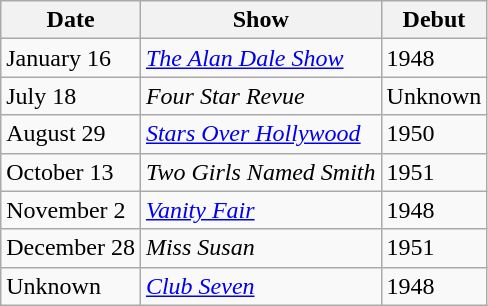<table class="wikitable">
<tr>
<th>Date</th>
<th>Show</th>
<th>Debut</th>
</tr>
<tr>
<td>January 16</td>
<td><em><a href='#'>The Alan Dale Show</a></em></td>
<td>1948</td>
</tr>
<tr>
<td>July 18</td>
<td><em>Four Star Revue</em></td>
<td>Unknown</td>
</tr>
<tr>
<td>August 29</td>
<td><em><a href='#'>Stars Over Hollywood</a></em></td>
<td>1950</td>
</tr>
<tr>
<td>October 13</td>
<td><em>Two Girls Named Smith</em></td>
<td>1951</td>
</tr>
<tr>
<td>November 2</td>
<td><em><a href='#'>Vanity Fair</a></em> </td>
<td>1948</td>
</tr>
<tr>
<td>December 28</td>
<td><em>Miss Susan</em></td>
<td>1951</td>
</tr>
<tr>
<td>Unknown</td>
<td><em><a href='#'>Club Seven</a></em></td>
<td>1948</td>
</tr>
</table>
